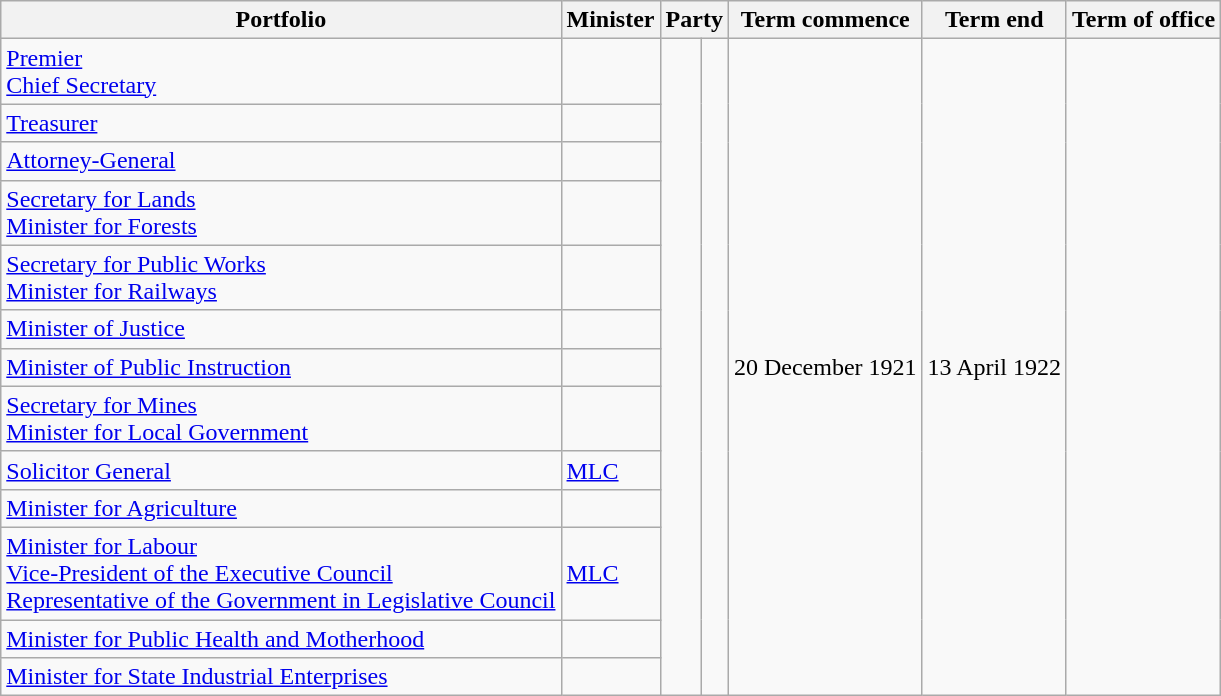<table class="wikitable sortable">
<tr>
<th>Portfolio</th>
<th>Minister</th>
<th colspan="2">Party</th>
<th>Term commence</th>
<th>Term end</th>
<th>Term of office</th>
</tr>
<tr>
<td><a href='#'>Premier</a><br><a href='#'>Chief Secretary</a></td>
<td></td>
<td rowspan="13" > </td>
<td rowspan="13"></td>
<td rowspan=13 align="center">20 December 1921</td>
<td rowspan=13 align="center">13 April 1922</td>
<td rowspan=13 align="center"></td>
</tr>
<tr>
<td><a href='#'>Treasurer</a></td>
<td></td>
</tr>
<tr>
<td><a href='#'>Attorney-General</a></td>
<td></td>
</tr>
<tr>
<td><a href='#'>Secretary for Lands</a><br><a href='#'>Minister for Forests</a></td>
<td></td>
</tr>
<tr>
<td><a href='#'>Secretary for Public Works</a><br><a href='#'>Minister for Railways</a></td>
<td></td>
</tr>
<tr>
<td><a href='#'>Minister of Justice</a></td>
<td></td>
</tr>
<tr>
<td><a href='#'>Minister of Public Instruction</a></td>
<td></td>
</tr>
<tr>
<td><a href='#'>Secretary for Mines</a><br><a href='#'>Minister for Local Government</a></td>
<td></td>
</tr>
<tr>
<td><a href='#'>Solicitor General</a></td>
<td> <a href='#'>MLC</a></td>
</tr>
<tr>
<td><a href='#'>Minister for Agriculture</a></td>
<td></td>
</tr>
<tr>
<td><a href='#'>Minister for Labour</a><br><a href='#'>Vice-President of the Executive Council</a><br><a href='#'>Representative of the Government in Legislative Council</a></td>
<td> <a href='#'>MLC</a></td>
</tr>
<tr>
<td><a href='#'>Minister for Public Health and Motherhood</a></td>
<td></td>
</tr>
<tr>
<td><a href='#'>Minister for State Industrial Enterprises</a></td>
<td></td>
</tr>
</table>
